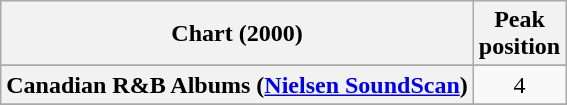<table class="wikitable sortable plainrowheaders" style="text-align:center">
<tr>
<th scope="col">Chart (2000)</th>
<th scope="col">Peak<br> position</th>
</tr>
<tr>
</tr>
<tr>
<th scope="row">Canadian R&B Albums (<a href='#'>Nielsen SoundScan</a>)</th>
<td style="text-align:center;">4</td>
</tr>
<tr>
</tr>
<tr>
</tr>
<tr>
</tr>
<tr>
</tr>
<tr>
</tr>
<tr>
</tr>
<tr>
</tr>
<tr>
</tr>
<tr>
</tr>
<tr>
</tr>
<tr>
</tr>
<tr>
</tr>
</table>
